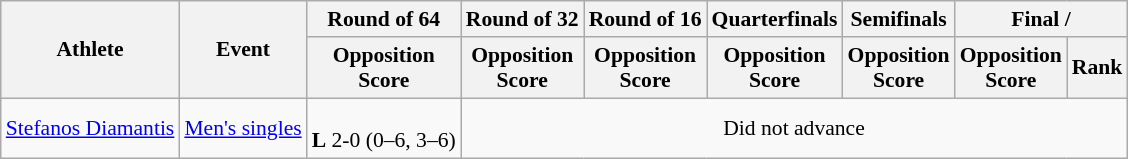<table class=wikitable style="font-size:90%">
<tr>
<th rowspan="2">Athlete</th>
<th rowspan="2">Event</th>
<th>Round of 64</th>
<th>Round of 32</th>
<th>Round of 16</th>
<th>Quarterfinals</th>
<th>Semifinals</th>
<th colspan="2">Final / </th>
</tr>
<tr>
<th>Opposition<br>Score</th>
<th>Opposition<br>Score</th>
<th>Opposition<br>Score</th>
<th>Opposition<br>Score</th>
<th>Opposition<br>Score</th>
<th>Opposition<br>Score</th>
<th>Rank</th>
</tr>
<tr align=center>
<td align=left><a href='#'>Stefanos Diamantis</a></td>
<td align=left><a href='#'>Men's singles</a></td>
<td><br><strong>L</strong> 2-0 (0–6, 3–6)</td>
<td colspan=6>Did not advance</td>
</tr>
</table>
